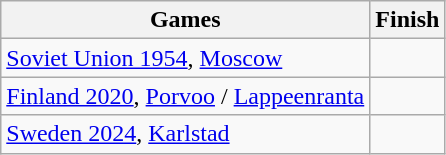<table class="wikitable sortable">
<tr>
<th>Games</th>
<th>Finish</th>
</tr>
<tr>
<td> <a href='#'>Soviet Union 1954</a>, <a href='#'>Moscow</a></td>
<td></td>
</tr>
<tr>
<td> <a href='#'>Finland 2020</a>, <a href='#'>Porvoo</a> / <a href='#'>Lappeenranta</a></td>
<td></td>
</tr>
<tr>
<td> <a href='#'>Sweden 2024</a>, <a href='#'>Karlstad</a></td>
<td></td>
</tr>
</table>
